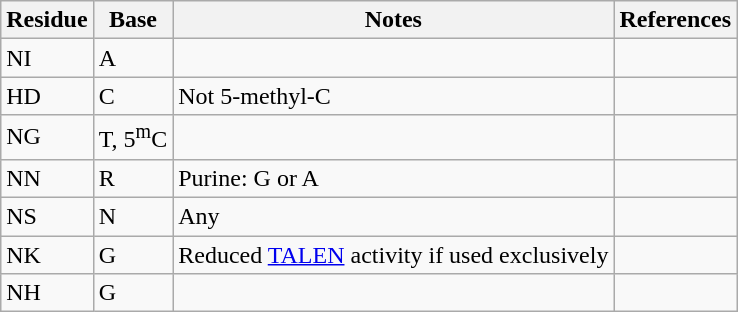<table class=wikitable>
<tr>
<th>Residue</th>
<th>Base</th>
<th>Notes</th>
<th>References</th>
</tr>
<tr>
<td>NI</td>
<td>A</td>
<td></td>
<td></td>
</tr>
<tr>
<td>HD</td>
<td>C</td>
<td>Not 5-methyl-C</td>
<td></td>
</tr>
<tr>
<td>NG</td>
<td>T, 5<sup>m</sup>C</td>
<td></td>
<td></td>
</tr>
<tr>
<td>NN</td>
<td>R</td>
<td>Purine: G or A</td>
<td></td>
</tr>
<tr>
<td>NS</td>
<td>N</td>
<td>Any</td>
<td></td>
</tr>
<tr>
<td>NK</td>
<td>G</td>
<td>Reduced <a href='#'>TALEN</a> activity if used exclusively</td>
<td></td>
</tr>
<tr>
<td>NH</td>
<td>G</td>
<td></td>
<td></td>
</tr>
</table>
